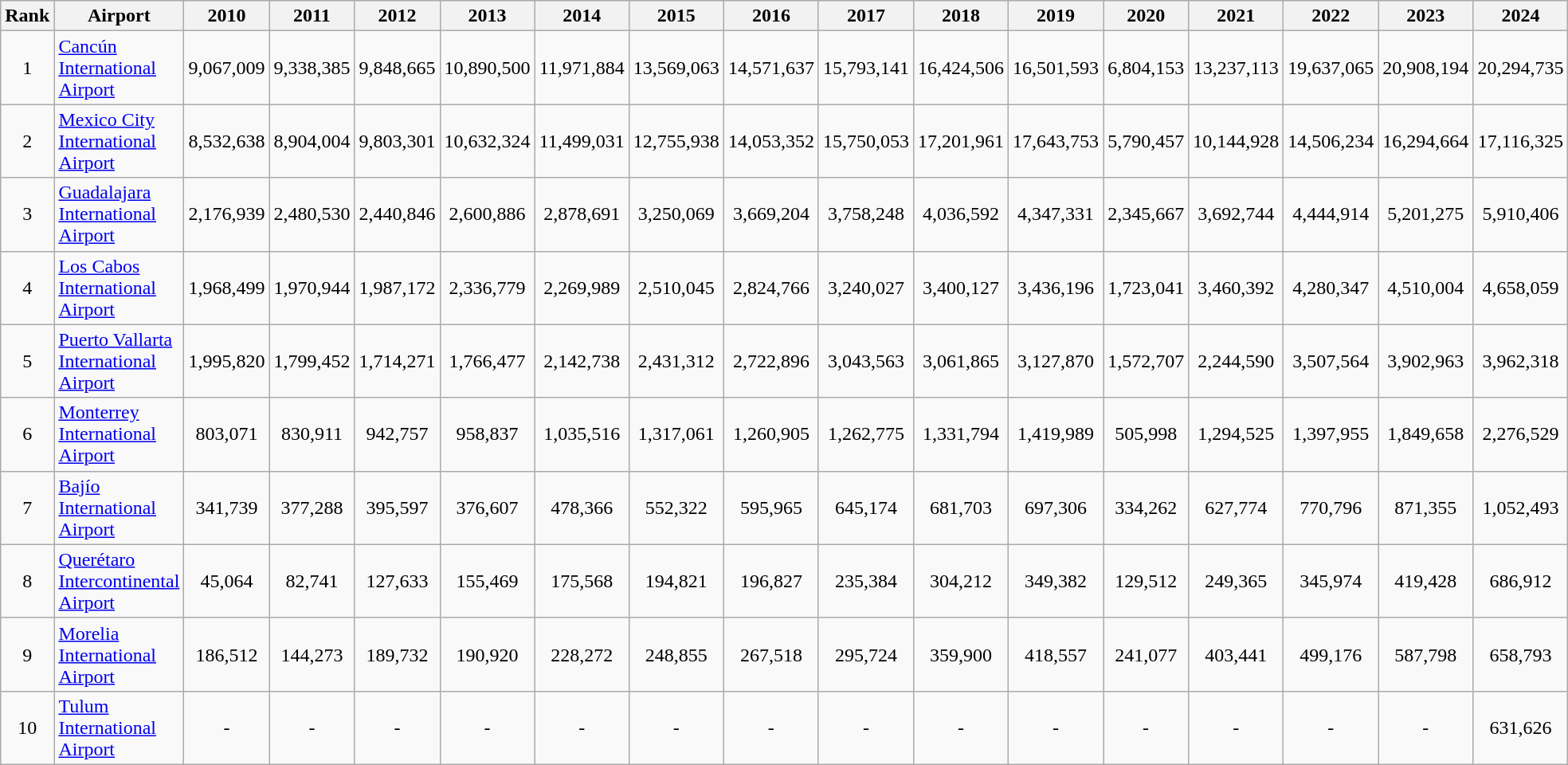<table class="wikitable">
<tr>
<th>Rank</th>
<th>Airport</th>
<th style="width:60px">2010</th>
<th style="width:60px">2011</th>
<th style="width:60px">2012</th>
<th style="width:60px">2013</th>
<th style="width:60px">2014</th>
<th style="width:60px">2015</th>
<th style="width:60px">2016</th>
<th style="width:60px">2017</th>
<th style="width:60px">2018</th>
<th style="width:60px">2019</th>
<th style="width:60px">2020</th>
<th style="width:60px">2021</th>
<th style="width:60px">2022</th>
<th style="width:60px">2023</th>
<th style="width:60px">2024</th>
</tr>
<tr>
<td align=center>1</td>
<td><a href='#'>Cancún International Airport</a></td>
<td align="center">9,067,009</td>
<td align="center">9,338,385</td>
<td align="center">9,848,665</td>
<td align="center">10,890,500</td>
<td align="center">11,971,884</td>
<td align="center">13,569,063</td>
<td align="center">14,571,637</td>
<td align="center">15,793,141</td>
<td align="center">16,424,506</td>
<td align="center">16,501,593</td>
<td align="center">6,804,153</td>
<td align="center">13,237,113</td>
<td align="center">19,637,065</td>
<td align="center">20,908,194</td>
<td align="center">20,294,735</td>
</tr>
<tr>
<td align=center>2</td>
<td><a href='#'>Mexico City International Airport</a></td>
<td align="center">8,532,638</td>
<td align="center">8,904,004</td>
<td align="center">9,803,301</td>
<td align="center">10,632,324</td>
<td align="center">11,499,031</td>
<td align="center">12,755,938</td>
<td align="center">14,053,352</td>
<td align="center">15,750,053</td>
<td align="center">17,201,961</td>
<td align="center">17,643,753</td>
<td align="center">5,790,457</td>
<td align="center">10,144,928</td>
<td align="center">14,506,234</td>
<td align="center">16,294,664</td>
<td align="center">17,116,325</td>
</tr>
<tr>
<td align=center>3</td>
<td><a href='#'>Guadalajara International Airport</a></td>
<td align="center">2,176,939</td>
<td align="center">2,480,530</td>
<td align="center">2,440,846</td>
<td align="center">2,600,886</td>
<td align="center">2,878,691</td>
<td align="center">3,250,069</td>
<td align="center">3,669,204</td>
<td align="center">3,758,248</td>
<td align="center">4,036,592</td>
<td align="center">4,347,331</td>
<td align="center">2,345,667</td>
<td align="center">3,692,744</td>
<td align="center">4,444,914</td>
<td align="center">5,201,275</td>
<td align="center">5,910,406</td>
</tr>
<tr>
<td align=center>4</td>
<td><a href='#'>Los Cabos International Airport</a></td>
<td align="center">1,968,499</td>
<td align="center">1,970,944</td>
<td align="center">1,987,172</td>
<td align="center">2,336,779</td>
<td align="center">2,269,989</td>
<td align="center">2,510,045</td>
<td align="center">2,824,766</td>
<td align="center">3,240,027</td>
<td align="center">3,400,127</td>
<td align="center">3,436,196</td>
<td align="center">1,723,041</td>
<td align="center">3,460,392</td>
<td align="center">4,280,347</td>
<td align="center">4,510,004</td>
<td align="center">4,658,059</td>
</tr>
<tr>
<td align=center>5</td>
<td><a href='#'>Puerto Vallarta International Airport</a></td>
<td align="center">1,995,820</td>
<td align="center">1,799,452</td>
<td align="center">1,714,271</td>
<td align="center">1,766,477</td>
<td align="center">2,142,738</td>
<td align="center">2,431,312</td>
<td align="center">2,722,896</td>
<td align="center">3,043,563</td>
<td align="center">3,061,865</td>
<td align="center">3,127,870</td>
<td align="center">1,572,707</td>
<td align="center">2,244,590</td>
<td align="center">3,507,564</td>
<td align="center">3,902,963</td>
<td align="center">3,962,318</td>
</tr>
<tr>
<td align=center>6</td>
<td><a href='#'>Monterrey International Airport</a></td>
<td align="center">803,071</td>
<td align="center">830,911</td>
<td align="center">942,757</td>
<td align="center">958,837</td>
<td align="center">1,035,516</td>
<td align="center">1,317,061</td>
<td align="center">1,260,905</td>
<td align="center">1,262,775</td>
<td align="center">1,331,794</td>
<td align="center">1,419,989</td>
<td align="center">505,998</td>
<td align="center">1,294,525</td>
<td align="center">1,397,955</td>
<td align="center">1,849,658</td>
<td align="center">2,276,529</td>
</tr>
<tr>
<td align=center>7</td>
<td><a href='#'>Bajío International Airport</a></td>
<td align="center">341,739</td>
<td align="center">377,288</td>
<td align="center">395,597</td>
<td align="center">376,607</td>
<td align="center">478,366</td>
<td align="center">552,322</td>
<td align="center">595,965</td>
<td align="center">645,174</td>
<td align="center">681,703</td>
<td align="center">697,306</td>
<td align="center">334,262</td>
<td align="center">627,774</td>
<td align="center">770,796</td>
<td align="center">871,355</td>
<td align="center">1,052,493</td>
</tr>
<tr>
<td align=center>8</td>
<td><a href='#'>Querétaro Intercontinental Airport</a></td>
<td align="center">45,064</td>
<td align="center">82,741</td>
<td align="center">127,633</td>
<td align="center">155,469</td>
<td align="center">175,568</td>
<td align="center">194,821</td>
<td align="center">196,827</td>
<td align="center">235,384</td>
<td align="center">304,212</td>
<td align="center">349,382</td>
<td align="center">129,512</td>
<td align="center">249,365</td>
<td align="center">345,974</td>
<td align="center">419,428</td>
<td align="center">686,912</td>
</tr>
<tr>
<td align=center>9</td>
<td><a href='#'>Morelia International Airport</a></td>
<td align="center">186,512</td>
<td align="center">144,273</td>
<td align="center">189,732</td>
<td align="center">190,920</td>
<td align="center">228,272</td>
<td align="center">248,855</td>
<td align="center">267,518</td>
<td align="center">295,724</td>
<td align="center">359,900</td>
<td align="center">418,557</td>
<td align="center">241,077</td>
<td align="center">403,441</td>
<td align="center">499,176</td>
<td align="center">587,798</td>
<td align="center">658,793</td>
</tr>
<tr>
<td align=center>10</td>
<td><a href='#'>Tulum International Airport</a></td>
<td align="center">-</td>
<td align="center">-</td>
<td align="center">-</td>
<td align="center">-</td>
<td align="center">-</td>
<td align="center">-</td>
<td align="center">-</td>
<td align="center">-</td>
<td align="center">-</td>
<td align="center">-</td>
<td align="center">-</td>
<td align="center">-</td>
<td align="center">-</td>
<td align="center">-</td>
<td align="center">631,626</td>
</tr>
</table>
